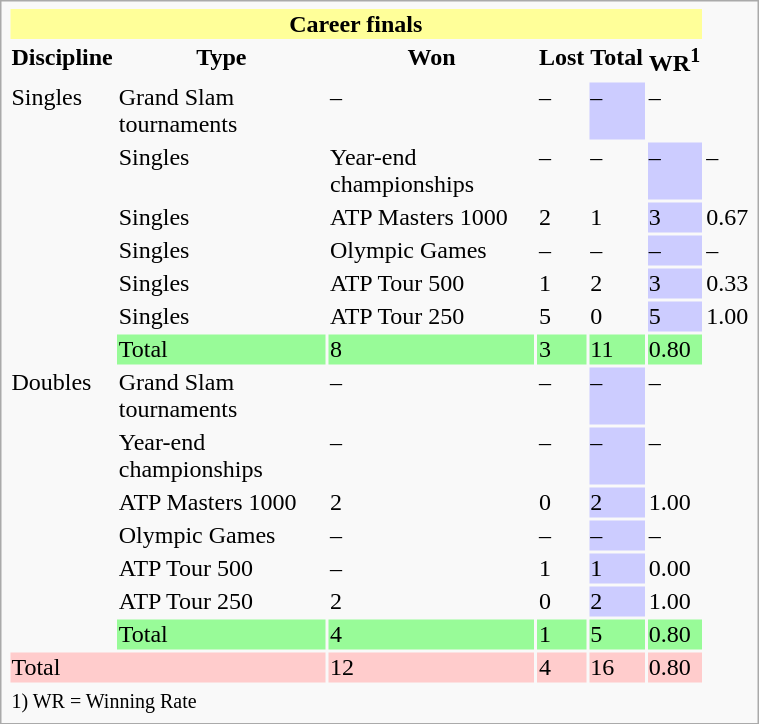<table class="infobox vcard vevent" style="width:40%;">
<tr bgcolor=FFFF99>
<th colspan=6>Career finals</th>
</tr>
<tr>
<th>Discipline</th>
<th>Type</th>
<th>Won</th>
<th>Lost</th>
<th>Total</th>
<th>WR<sup>1</sup></th>
</tr>
<tr>
<td rowspan=7>Singles</td>
<td>Grand Slam tournaments</td>
<td>–</td>
<td>–</td>
<td style="background:#ccf;">–</td>
<td>–</td>
</tr>
<tr>
<td>Singles</td>
<td>Year-end championships</td>
<td>–</td>
<td>–</td>
<td style="background:#ccf;">–</td>
<td>–</td>
</tr>
<tr>
<td>Singles</td>
<td>ATP Masters 1000</td>
<td>2</td>
<td>1</td>
<td style="background:#ccf;">3</td>
<td>0.67</td>
</tr>
<tr>
<td>Singles</td>
<td>Olympic Games</td>
<td>–</td>
<td>–</td>
<td style="background:#ccf;">–</td>
<td>–</td>
</tr>
<tr>
<td>Singles</td>
<td>ATP Tour 500</td>
<td>1</td>
<td>2</td>
<td style="background:#ccf;">3</td>
<td>0.33</td>
</tr>
<tr>
<td>Singles</td>
<td>ATP Tour 250</td>
<td>5</td>
<td>0</td>
<td style="background:#ccf;">5</td>
<td>1.00</td>
</tr>
<tr bgcolor=98fb98>
<td>Total</td>
<td>8</td>
<td>3</td>
<td>11</td>
<td>0.80</td>
</tr>
<tr>
<td rowspan=7>Doubles</td>
<td>Grand Slam tournaments</td>
<td>–</td>
<td>–</td>
<td style="background:#ccf;">–</td>
<td>–</td>
</tr>
<tr>
<td>Year-end championships</td>
<td>–</td>
<td>–</td>
<td style="background:#ccf;">–</td>
<td>–</td>
</tr>
<tr>
<td>ATP Masters 1000</td>
<td>2</td>
<td>0</td>
<td style="background:#ccf;">2</td>
<td>1.00</td>
</tr>
<tr>
<td>Olympic Games</td>
<td>–</td>
<td>–</td>
<td style="background:#ccf;">–</td>
<td>–</td>
</tr>
<tr>
<td>ATP Tour 500</td>
<td>–</td>
<td>1</td>
<td style="background:#ccf;">1</td>
<td>0.00</td>
</tr>
<tr>
<td>ATP Tour 250</td>
<td>2</td>
<td>0</td>
<td style="background:#ccf;">2</td>
<td>1.00</td>
</tr>
<tr bgcolor=98fb98>
<td>Total</td>
<td>4</td>
<td>1</td>
<td>5</td>
<td>0.80</td>
</tr>
<tr bgcolor=FFCCCC>
<td colspan=2>Total</td>
<td>12</td>
<td>4</td>
<td>16</td>
<td>0.80</td>
</tr>
<tr>
<td colspan=6><small>1) WR = Winning Rate </small></td>
</tr>
</table>
